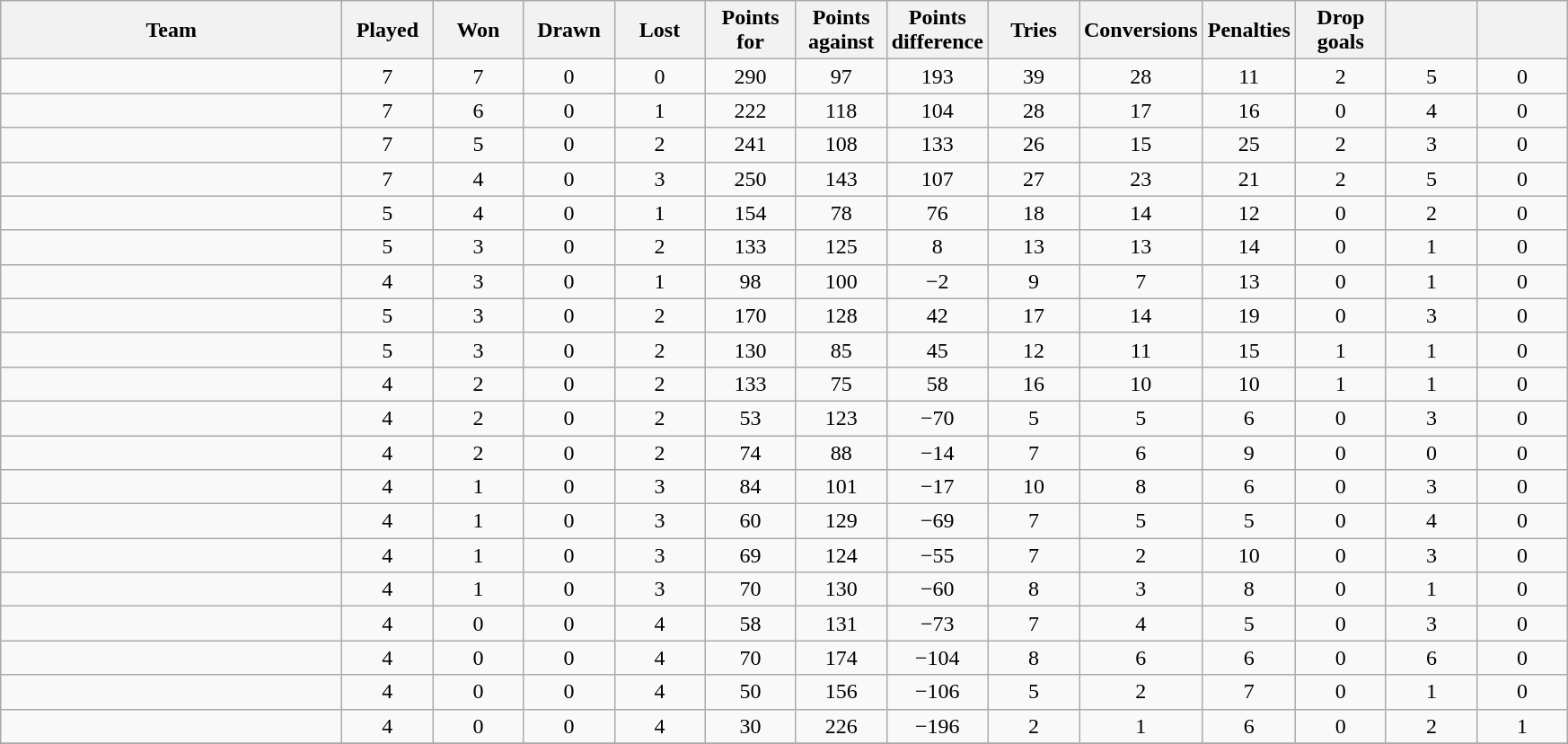<table class="wikitable sortable" style="text-align:center">
<tr>
<th width=246>Team</th>
<th width=60>Played</th>
<th width=60>Won</th>
<th width=60>Drawn</th>
<th width=60>Lost</th>
<th width=60>Points<br>for</th>
<th width=60>Points<br>against</th>
<th width=60>Points<br>difference</th>
<th width=60>Tries</th>
<th width=60>Conversions</th>
<th width=60>Penalties</th>
<th width=60>Drop goals</th>
<th width=60></th>
<th width=60></th>
</tr>
<tr>
<td align=left></td>
<td>7</td>
<td>7</td>
<td>0</td>
<td>0</td>
<td>290</td>
<td>97</td>
<td>193</td>
<td>39</td>
<td>28</td>
<td>11</td>
<td>2</td>
<td>5</td>
<td>0</td>
</tr>
<tr>
<td align=left></td>
<td>7</td>
<td>6</td>
<td>0</td>
<td>1</td>
<td>222</td>
<td>118</td>
<td>104</td>
<td>28</td>
<td>17</td>
<td>16</td>
<td>0</td>
<td>4</td>
<td>0</td>
</tr>
<tr>
<td align=left></td>
<td>7</td>
<td>5</td>
<td>0</td>
<td>2</td>
<td>241</td>
<td>108</td>
<td>133</td>
<td>26</td>
<td>15</td>
<td>25</td>
<td>2</td>
<td>3</td>
<td>0</td>
</tr>
<tr>
<td align=left></td>
<td>7</td>
<td>4</td>
<td>0</td>
<td>3</td>
<td>250</td>
<td>143</td>
<td>107</td>
<td>27</td>
<td>23</td>
<td>21</td>
<td>2</td>
<td>5</td>
<td>0</td>
</tr>
<tr>
<td align=left></td>
<td>5</td>
<td>4</td>
<td>0</td>
<td>1</td>
<td>154</td>
<td>78</td>
<td>76</td>
<td>18</td>
<td>14</td>
<td>12</td>
<td>0</td>
<td>2</td>
<td>0</td>
</tr>
<tr>
<td align=left></td>
<td>5</td>
<td>3</td>
<td>0</td>
<td>2</td>
<td>133</td>
<td>125</td>
<td>8</td>
<td>13</td>
<td>13</td>
<td>14</td>
<td>0</td>
<td>1</td>
<td>0</td>
</tr>
<tr>
<td align=left></td>
<td>4</td>
<td>3</td>
<td>0</td>
<td>1</td>
<td>98</td>
<td>100</td>
<td>−2</td>
<td>9</td>
<td>7</td>
<td>13</td>
<td>0</td>
<td>1</td>
<td>0</td>
</tr>
<tr>
<td align=left></td>
<td>5</td>
<td>3</td>
<td>0</td>
<td>2</td>
<td>170</td>
<td>128</td>
<td>42</td>
<td>17</td>
<td>14</td>
<td>19</td>
<td>0</td>
<td>3</td>
<td>0</td>
</tr>
<tr>
<td align=left></td>
<td>5</td>
<td>3</td>
<td>0</td>
<td>2</td>
<td>130</td>
<td>85</td>
<td>45</td>
<td>12</td>
<td>11</td>
<td>15</td>
<td>1</td>
<td>1</td>
<td>0</td>
</tr>
<tr>
<td align=left></td>
<td>4</td>
<td>2</td>
<td>0</td>
<td>2</td>
<td>133</td>
<td>75</td>
<td>58</td>
<td>16</td>
<td>10</td>
<td>10</td>
<td>1</td>
<td>1</td>
<td>0</td>
</tr>
<tr>
<td align=left></td>
<td>4</td>
<td>2</td>
<td>0</td>
<td>2</td>
<td>53</td>
<td>123</td>
<td>−70</td>
<td>5</td>
<td>5</td>
<td>6</td>
<td>0</td>
<td>3</td>
<td>0</td>
</tr>
<tr>
<td align=left></td>
<td>4</td>
<td>2</td>
<td>0</td>
<td>2</td>
<td>74</td>
<td>88</td>
<td>−14</td>
<td>7</td>
<td>6</td>
<td>9</td>
<td>0</td>
<td>0</td>
<td>0</td>
</tr>
<tr>
<td align=left></td>
<td>4</td>
<td>1</td>
<td>0</td>
<td>3</td>
<td>84</td>
<td>101</td>
<td>−17</td>
<td>10</td>
<td>8</td>
<td>6</td>
<td>0</td>
<td>3</td>
<td>0</td>
</tr>
<tr>
<td align=left></td>
<td>4</td>
<td>1</td>
<td>0</td>
<td>3</td>
<td>60</td>
<td>129</td>
<td>−69</td>
<td>7</td>
<td>5</td>
<td>5</td>
<td>0</td>
<td>4</td>
<td>0</td>
</tr>
<tr>
<td align=left></td>
<td>4</td>
<td>1</td>
<td>0</td>
<td>3</td>
<td>69</td>
<td>124</td>
<td>−55</td>
<td>7</td>
<td>2</td>
<td>10</td>
<td>0</td>
<td>3</td>
<td>0</td>
</tr>
<tr>
<td align=left></td>
<td>4</td>
<td>1</td>
<td>0</td>
<td>3</td>
<td>70</td>
<td>130</td>
<td>−60</td>
<td>8</td>
<td>3</td>
<td>8</td>
<td>0</td>
<td>1</td>
<td>0</td>
</tr>
<tr>
<td align=left></td>
<td>4</td>
<td>0</td>
<td>0</td>
<td>4</td>
<td>58</td>
<td>131</td>
<td>−73</td>
<td>7</td>
<td>4</td>
<td>5</td>
<td>0</td>
<td>3</td>
<td>0</td>
</tr>
<tr>
<td align=left></td>
<td>4</td>
<td>0</td>
<td>0</td>
<td>4</td>
<td>70</td>
<td>174</td>
<td>−104</td>
<td>8</td>
<td>6</td>
<td>6</td>
<td>0</td>
<td>6</td>
<td>0</td>
</tr>
<tr>
<td align=left></td>
<td>4</td>
<td>0</td>
<td>0</td>
<td>4</td>
<td>50</td>
<td>156</td>
<td>−106</td>
<td>5</td>
<td>2</td>
<td>7</td>
<td>0</td>
<td>1</td>
<td>0</td>
</tr>
<tr>
<td align=left></td>
<td>4</td>
<td>0</td>
<td>0</td>
<td>4</td>
<td>30</td>
<td>226</td>
<td>−196</td>
<td>2</td>
<td>1</td>
<td>6</td>
<td>0</td>
<td>2</td>
<td>1</td>
</tr>
<tr>
</tr>
</table>
